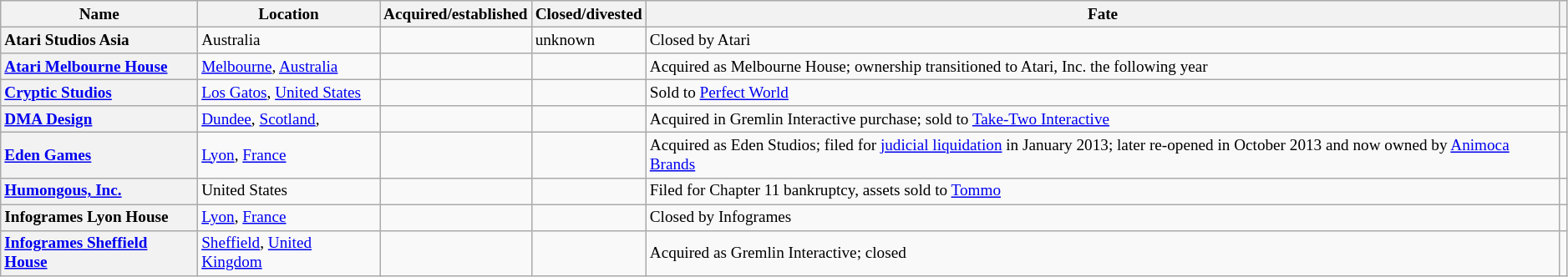<table class="wikitable sortable" style="min-width: 75%; font-size: 80%;">
<tr>
<th scope="col">Name</th>
<th scope="col">Location</th>
<th scope="col">Acquired/established</th>
<th scope="col">Closed/divested</th>
<th scope="col">Fate</th>
<th scope="col"></th>
</tr>
<tr>
<th scope="row" style=text-align:left;>Atari Studios Asia</th>
<td>Australia</td>
<td></td>
<td>unknown</td>
<td>Closed by Atari</td>
<td></td>
</tr>
<tr>
<th scope="row" style=text-align:left;><a href='#'>Atari Melbourne House</a></th>
<td><a href='#'>Melbourne</a>, <a href='#'>Australia</a></td>
<td></td>
<td></td>
<td>Acquired as Melbourne House; ownership transitioned to Atari, Inc. the following year</td>
<td></td>
</tr>
<tr>
<th scope="row" style=text-align:left;><a href='#'>Cryptic Studios</a></th>
<td><a href='#'>Los Gatos</a>, <a href='#'>United States</a></td>
<td></td>
<td></td>
<td>Sold to <a href='#'>Perfect World</a></td>
<td></td>
</tr>
<tr>
<th scope="row" style=text-align:left;><a href='#'>DMA Design</a></th>
<td><a href='#'>Dundee</a>, <a href='#'>Scotland</a>,</td>
<td></td>
<td></td>
<td>Acquired in Gremlin Interactive purchase; sold to <a href='#'>Take-Two Interactive</a></td>
<td></td>
</tr>
<tr>
<th scope="row" style=text-align:left;><a href='#'>Eden Games</a></th>
<td><a href='#'>Lyon</a>, <a href='#'>France</a></td>
<td></td>
<td></td>
<td>Acquired as Eden Studios; filed for <a href='#'>judicial liquidation</a> in January 2013; later re-opened in October 2013 and now owned by <a href='#'>Animoca Brands</a></td>
<td></td>
</tr>
<tr>
<th scope="row" style=text-align:left;><a href='#'>Humongous, Inc.</a></th>
<td>United States</td>
<td></td>
<td></td>
<td>Filed for Chapter 11 bankruptcy, assets sold to <a href='#'>Tommo</a></td>
<td></td>
</tr>
<tr>
<th scope="row" style=text-align:left;>Infogrames Lyon House</th>
<td><a href='#'>Lyon</a>, <a href='#'>France</a></td>
<td></td>
<td></td>
<td>Closed by Infogrames</td>
<td></td>
</tr>
<tr>
<th scope="row" style=text-align:left;><a href='#'>Infogrames Sheffield House</a></th>
<td><a href='#'>Sheffield</a>, <a href='#'>United Kingdom</a></td>
<td></td>
<td></td>
<td>Acquired as Gremlin Interactive; closed</td>
<td></td>
</tr>
</table>
